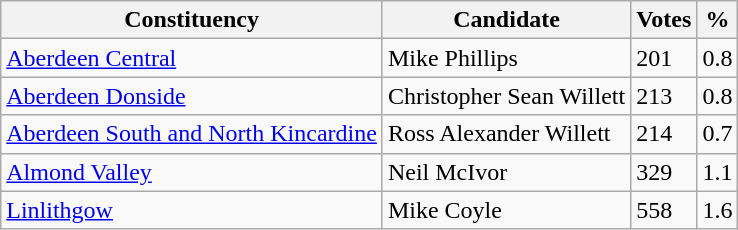<table class="wikitable sortable">
<tr>
<th>Constituency</th>
<th>Candidate</th>
<th>Votes</th>
<th>%</th>
</tr>
<tr>
<td><a href='#'>Aberdeen Central</a></td>
<td>Mike Phillips</td>
<td>201</td>
<td>0.8</td>
</tr>
<tr>
<td><a href='#'>Aberdeen Donside</a></td>
<td>Christopher Sean Willett</td>
<td>213</td>
<td>0.8</td>
</tr>
<tr>
<td><a href='#'>Aberdeen South and North Kincardine</a></td>
<td>Ross Alexander Willett</td>
<td>214</td>
<td>0.7</td>
</tr>
<tr>
<td><a href='#'>Almond Valley</a></td>
<td>Neil McIvor</td>
<td>329</td>
<td>1.1</td>
</tr>
<tr>
<td><a href='#'>Linlithgow</a></td>
<td>Mike Coyle</td>
<td>558</td>
<td>1.6</td>
</tr>
</table>
